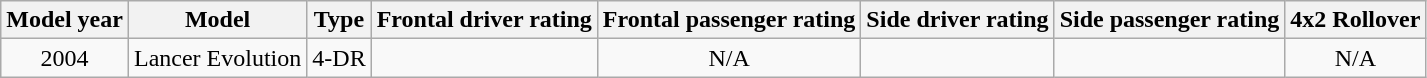<table class="wikitable">
<tr style="white-space:nowrap;">
<th>Model year</th>
<th>Model</th>
<th>Type</th>
<th>Frontal driver rating</th>
<th>Frontal passenger rating</th>
<th>Side driver rating</th>
<th>Side passenger rating</th>
<th>4x2 Rollover</th>
</tr>
<tr>
<td style="text-align:center;">2004</td>
<td style="text-align:center;">Lancer Evolution</td>
<td style="text-align:center;">4-DR</td>
<td style="text-align:center;"></td>
<td style="text-align:center;">N/A</td>
<td style="text-align:center;"></td>
<td style="text-align:center;"></td>
<td style="text-align:center;">N/A</td>
</tr>
</table>
